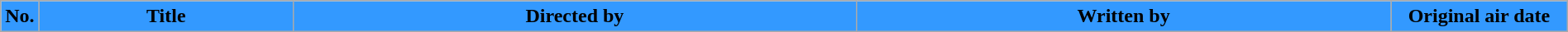<table class="wikitable" style="width:100%">
<tr>
<th style="background:#39f; width:20px">No.</th>
<th style="background:#39f;">Title</th>
<th style="background:#39f;">Directed by</th>
<th style="background:#39f;">Written by</th>
<th style="background:#39f; width:135px">Original air date<br>

















</th>
</tr>
</table>
